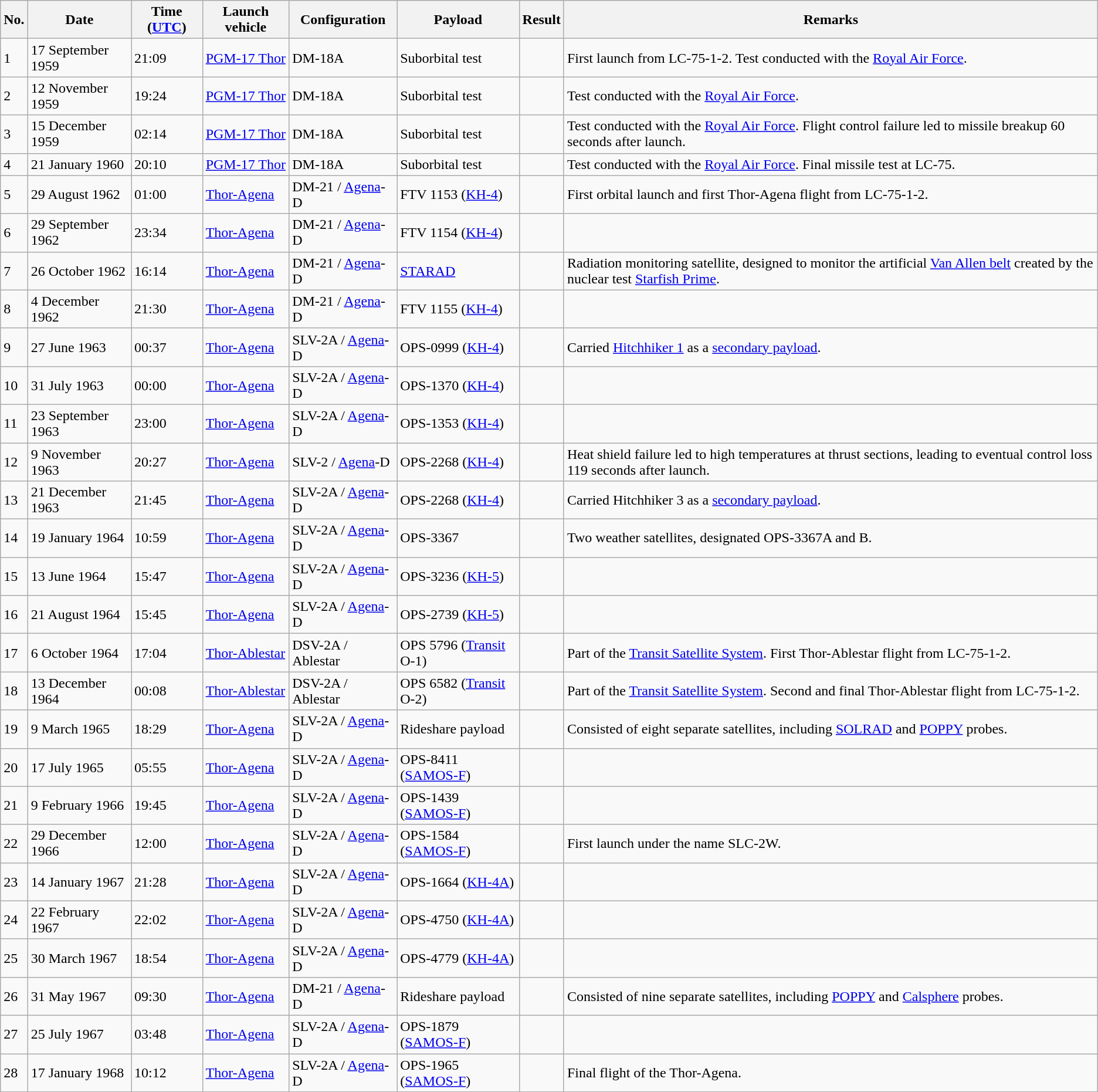<table class="wikitable mw-collapsible mw-collapsed">
<tr>
<th>No.</th>
<th>Date</th>
<th>Time (<a href='#'>UTC</a>)</th>
<th>Launch vehicle</th>
<th>Configuration</th>
<th>Payload</th>
<th>Result</th>
<th>Remarks</th>
</tr>
<tr>
<td>1</td>
<td>17 September 1959</td>
<td>21:09</td>
<td><a href='#'>PGM-17 Thor</a></td>
<td>DM-18A</td>
<td>Suborbital test</td>
<td></td>
<td>First launch from LC-75-1-2. Test conducted with the <a href='#'>Royal Air Force</a>.</td>
</tr>
<tr>
<td>2</td>
<td>12 November 1959</td>
<td>19:24</td>
<td><a href='#'>PGM-17 Thor</a></td>
<td>DM-18A</td>
<td>Suborbital test</td>
<td></td>
<td>Test conducted with the <a href='#'>Royal Air Force</a>.</td>
</tr>
<tr>
<td>3</td>
<td>15 December 1959</td>
<td>02:14</td>
<td><a href='#'>PGM-17 Thor</a></td>
<td>DM-18A</td>
<td>Suborbital test</td>
<td></td>
<td>Test conducted with the <a href='#'>Royal Air Force</a>. Flight control failure led to missile breakup 60 seconds after launch.</td>
</tr>
<tr>
<td>4</td>
<td>21 January 1960</td>
<td>20:10</td>
<td><a href='#'>PGM-17 Thor</a></td>
<td>DM-18A</td>
<td>Suborbital test</td>
<td></td>
<td>Test conducted with the <a href='#'>Royal Air Force</a>. Final missile test at LC-75.</td>
</tr>
<tr>
<td>5</td>
<td>29 August 1962</td>
<td>01:00</td>
<td><a href='#'>Thor-Agena</a></td>
<td>DM-21 / <a href='#'>Agena</a>-D</td>
<td>FTV 1153 (<a href='#'>KH-4</a>)</td>
<td></td>
<td>First orbital launch and first Thor-Agena flight from LC-75-1-2.</td>
</tr>
<tr>
<td>6</td>
<td>29 September 1962</td>
<td>23:34</td>
<td><a href='#'>Thor-Agena</a></td>
<td>DM-21 / <a href='#'>Agena</a>-D</td>
<td>FTV 1154 (<a href='#'>KH-4</a>)</td>
<td></td>
<td></td>
</tr>
<tr>
<td>7</td>
<td>26 October 1962</td>
<td>16:14</td>
<td><a href='#'>Thor-Agena</a></td>
<td>DM-21 / <a href='#'>Agena</a>-D</td>
<td><a href='#'>STARAD</a></td>
<td></td>
<td>Radiation monitoring satellite, designed to monitor the artificial <a href='#'>Van Allen belt</a> created by the nuclear test <a href='#'>Starfish Prime</a>.</td>
</tr>
<tr>
<td>8</td>
<td>4 December 1962</td>
<td>21:30</td>
<td><a href='#'>Thor-Agena</a></td>
<td>DM-21 / <a href='#'>Agena</a>-D</td>
<td>FTV 1155 (<a href='#'>KH-4</a>)</td>
<td></td>
<td></td>
</tr>
<tr>
<td>9</td>
<td>27 June 1963</td>
<td>00:37</td>
<td><a href='#'>Thor-Agena</a></td>
<td>SLV-2A / <a href='#'>Agena</a>-D</td>
<td>OPS-0999 (<a href='#'>KH-4</a>)</td>
<td></td>
<td>Carried <a href='#'>Hitchhiker 1</a> as a <a href='#'>secondary payload</a>.</td>
</tr>
<tr>
<td>10</td>
<td>31 July 1963</td>
<td>00:00</td>
<td><a href='#'>Thor-Agena</a></td>
<td>SLV-2A / <a href='#'>Agena</a>-D</td>
<td>OPS-1370 (<a href='#'>KH-4</a>)</td>
<td></td>
<td></td>
</tr>
<tr>
<td>11</td>
<td>23 September 1963</td>
<td>23:00</td>
<td><a href='#'>Thor-Agena</a></td>
<td>SLV-2A / <a href='#'>Agena</a>-D</td>
<td>OPS-1353 (<a href='#'>KH-4</a>)</td>
<td></td>
<td></td>
</tr>
<tr>
<td>12</td>
<td>9 November 1963</td>
<td>20:27</td>
<td><a href='#'>Thor-Agena</a></td>
<td>SLV-2 / <a href='#'>Agena</a>-D</td>
<td>OPS-2268 (<a href='#'>KH-4</a>)</td>
<td></td>
<td>Heat shield failure led to high temperatures at thrust sections, leading to eventual control loss 119 seconds after launch.</td>
</tr>
<tr>
<td>13</td>
<td>21 December 1963</td>
<td>21:45</td>
<td><a href='#'>Thor-Agena</a></td>
<td>SLV-2A / <a href='#'>Agena</a>-D</td>
<td>OPS-2268 (<a href='#'>KH-4</a>)</td>
<td></td>
<td>Carried Hitchhiker 3 as a <a href='#'>secondary payload</a>.</td>
</tr>
<tr>
<td>14</td>
<td>19 January 1964</td>
<td>10:59</td>
<td><a href='#'>Thor-Agena</a></td>
<td>SLV-2A / <a href='#'>Agena</a>-D</td>
<td>OPS-3367</td>
<td></td>
<td>Two weather satellites, designated OPS-3367A and B.</td>
</tr>
<tr>
<td>15</td>
<td>13 June 1964</td>
<td>15:47</td>
<td><a href='#'>Thor-Agena</a></td>
<td>SLV-2A / <a href='#'>Agena</a>-D</td>
<td>OPS-3236 (<a href='#'>KH-5</a>)</td>
<td></td>
<td></td>
</tr>
<tr>
<td>16</td>
<td>21 August 1964</td>
<td>15:45</td>
<td><a href='#'>Thor-Agena</a></td>
<td>SLV-2A / <a href='#'>Agena</a>-D</td>
<td>OPS-2739 (<a href='#'>KH-5</a>)</td>
<td></td>
<td></td>
</tr>
<tr>
<td>17</td>
<td>6 October 1964</td>
<td>17:04</td>
<td><a href='#'>Thor-Ablestar</a></td>
<td>DSV-2A / Ablestar</td>
<td>OPS 5796 (<a href='#'>Transit</a> O-1)</td>
<td></td>
<td>Part of the <a href='#'>Transit Satellite System</a>. First Thor-Ablestar flight from LC-75-1-2.</td>
</tr>
<tr>
<td>18</td>
<td>13 December 1964</td>
<td>00:08</td>
<td><a href='#'>Thor-Ablestar</a></td>
<td>DSV-2A / Ablestar</td>
<td>OPS 6582 (<a href='#'>Transit</a> O-2)</td>
<td></td>
<td>Part of the <a href='#'>Transit Satellite System</a>. Second and final Thor-Ablestar flight from LC-75-1-2.</td>
</tr>
<tr>
<td>19</td>
<td>9 March 1965</td>
<td>18:29</td>
<td><a href='#'>Thor-Agena</a></td>
<td>SLV-2A / <a href='#'>Agena</a>-D</td>
<td>Rideshare payload</td>
<td></td>
<td>Consisted of eight separate satellites, including <a href='#'>SOLRAD</a> and <a href='#'>POPPY</a> probes.</td>
</tr>
<tr>
<td>20</td>
<td>17 July 1965</td>
<td>05:55</td>
<td><a href='#'>Thor-Agena</a></td>
<td>SLV-2A / <a href='#'>Agena</a>-D</td>
<td>OPS-8411 (<a href='#'>SAMOS-F</a>)</td>
<td></td>
<td></td>
</tr>
<tr>
<td>21</td>
<td>9 February 1966</td>
<td>19:45</td>
<td><a href='#'>Thor-Agena</a></td>
<td>SLV-2A / <a href='#'>Agena</a>-D</td>
<td>OPS-1439 (<a href='#'>SAMOS-F</a>)</td>
<td></td>
<td></td>
</tr>
<tr>
<td>22</td>
<td>29 December 1966</td>
<td>12:00</td>
<td><a href='#'>Thor-Agena</a></td>
<td>SLV-2A / <a href='#'>Agena</a>-D</td>
<td>OPS-1584 (<a href='#'>SAMOS-F</a>)</td>
<td></td>
<td>First launch under the name SLC-2W.</td>
</tr>
<tr>
<td>23</td>
<td>14 January 1967</td>
<td>21:28</td>
<td><a href='#'>Thor-Agena</a></td>
<td>SLV-2A / <a href='#'>Agena</a>-D</td>
<td>OPS-1664 (<a href='#'>KH-4A</a>)</td>
<td></td>
<td></td>
</tr>
<tr>
<td>24</td>
<td>22 February 1967</td>
<td>22:02</td>
<td><a href='#'>Thor-Agena</a></td>
<td>SLV-2A / <a href='#'>Agena</a>-D</td>
<td>OPS-4750 (<a href='#'>KH-4A</a>)</td>
<td></td>
<td></td>
</tr>
<tr>
<td>25</td>
<td>30 March 1967</td>
<td>18:54</td>
<td><a href='#'>Thor-Agena</a></td>
<td>SLV-2A / <a href='#'>Agena</a>-D</td>
<td>OPS-4779 (<a href='#'>KH-4A</a>)</td>
<td></td>
<td></td>
</tr>
<tr>
<td>26</td>
<td>31 May 1967</td>
<td>09:30</td>
<td><a href='#'>Thor-Agena</a></td>
<td>DM-21 / <a href='#'>Agena</a>-D</td>
<td>Rideshare payload</td>
<td></td>
<td>Consisted of nine separate satellites, including <a href='#'>POPPY</a> and <a href='#'>Calsphere</a> probes.</td>
</tr>
<tr>
<td>27</td>
<td>25 July 1967</td>
<td>03:48</td>
<td><a href='#'>Thor-Agena</a></td>
<td>SLV-2A / <a href='#'>Agena</a>-D</td>
<td>OPS-1879 (<a href='#'>SAMOS-F</a>)</td>
<td></td>
<td></td>
</tr>
<tr>
<td>28</td>
<td>17 January 1968</td>
<td>10:12</td>
<td><a href='#'>Thor-Agena</a></td>
<td>SLV-2A / <a href='#'>Agena</a>-D</td>
<td>OPS-1965 (<a href='#'>SAMOS-F</a>)</td>
<td></td>
<td>Final flight of the Thor-Agena.</td>
</tr>
</table>
